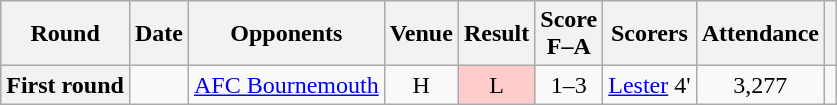<table class="wikitable plainrowheaders" style="text-align:center">
<tr>
<th scope="col">Round</th>
<th scope="col">Date</th>
<th scope="col">Opponents</th>
<th scope="col">Venue</th>
<th scope="col">Result</th>
<th scope="col">Score<br>F–A</th>
<th scope="col">Scorers</th>
<th scope="col">Attendance</th>
<th scope="col"></th>
</tr>
<tr>
<th scope="row">First round</th>
<td></td>
<td><a href='#'>AFC Bournemouth</a></td>
<td>H</td>
<td bgcolor=#FFCCCC>L</td>
<td>1–3</td>
<td align=left><a href='#'>Lester</a> 4'</td>
<td>3,277</td>
<td></td>
</tr>
</table>
